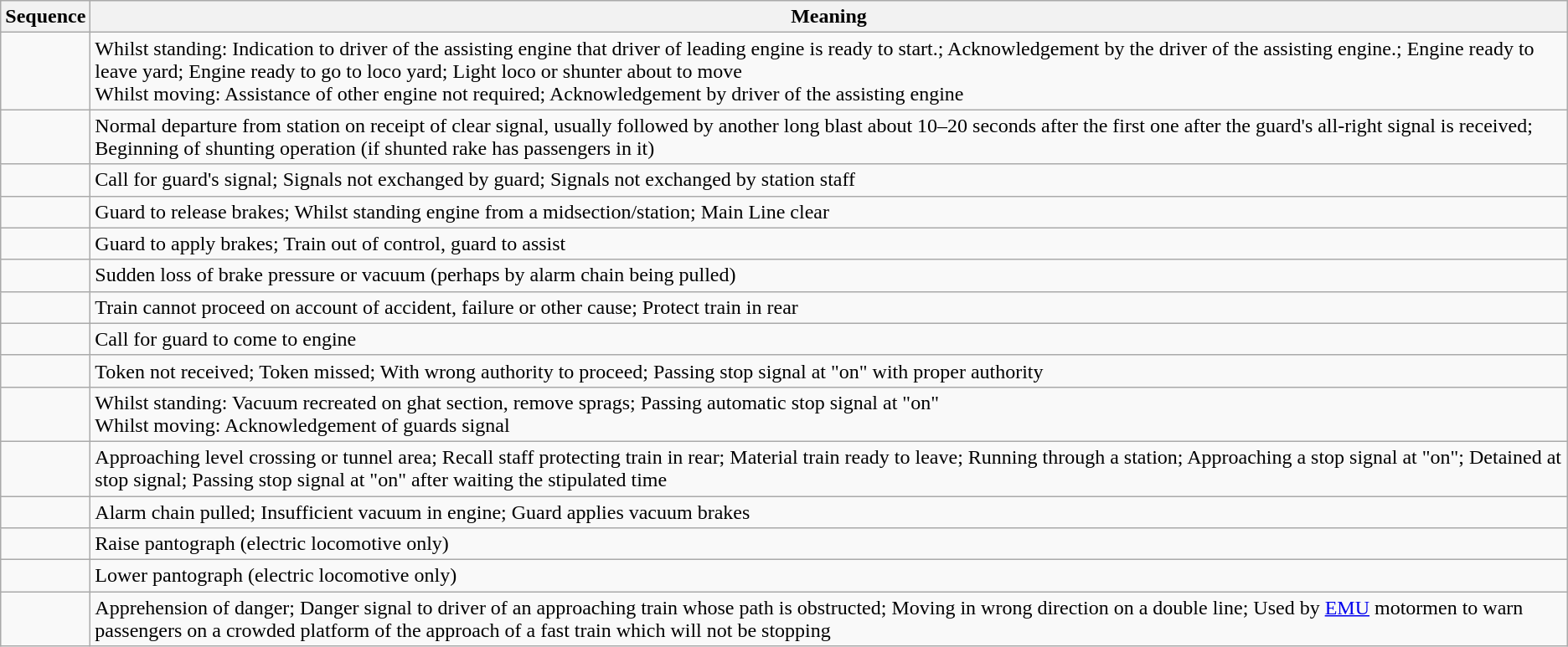<table class="wikitable">
<tr>
<th>Sequence</th>
<th>Meaning</th>
</tr>
<tr>
<td></td>
<td>Whilst standing: Indication to driver of the assisting engine that driver of leading engine is ready to start.; Acknowledgement by the driver of the assisting engine.; Engine ready to leave yard; Engine ready to go to loco yard; Light loco or shunter about to move<br>Whilst moving: Assistance of other engine not required; Acknowledgement by driver of the assisting engine</td>
</tr>
<tr>
<td></td>
<td>Normal departure from station on receipt of clear signal, usually followed by another long blast about 10–20 seconds after the first one after the guard's all-right signal is received; Beginning of shunting operation (if shunted rake has passengers in it)</td>
</tr>
<tr>
<td></td>
<td>Call for guard's signal; Signals not exchanged by guard; Signals not exchanged by station staff</td>
</tr>
<tr>
<td></td>
<td>Guard to release brakes; Whilst standing engine from a midsection/station; Main Line clear</td>
</tr>
<tr>
<td></td>
<td>Guard to apply brakes; Train out of control, guard to assist</td>
</tr>
<tr>
<td></td>
<td>Sudden loss of brake pressure or vacuum (perhaps by alarm chain being pulled)</td>
</tr>
<tr>
<td></td>
<td>Train cannot proceed on account of accident, failure or other cause; Protect train in rear</td>
</tr>
<tr>
<td></td>
<td>Call for guard to come to engine</td>
</tr>
<tr>
<td></td>
<td>Token not received; Token missed; With wrong authority to proceed; Passing stop signal at "on" with proper authority</td>
</tr>
<tr>
<td></td>
<td>Whilst standing: Vacuum recreated on ghat section, remove sprags; Passing automatic stop signal at "on"<br>Whilst moving: Acknowledgement of guards signal</td>
</tr>
<tr>
<td></td>
<td>Approaching level crossing or tunnel area; Recall staff protecting train in rear; Material train ready to leave; Running through a station; Approaching a stop signal at "on"; Detained at stop signal; Passing stop signal at "on" after waiting the stipulated time</td>
</tr>
<tr>
<td></td>
<td>Alarm chain pulled; Insufficient vacuum in engine; Guard applies vacuum brakes</td>
</tr>
<tr>
<td></td>
<td>Raise pantograph (electric locomotive only)</td>
</tr>
<tr>
<td></td>
<td>Lower pantograph (electric locomotive only)</td>
</tr>
<tr>
<td></td>
<td>Apprehension of danger; Danger signal to driver of an approaching train whose path is obstructed; Moving in wrong direction on a double line; Used by <a href='#'>EMU</a> motormen to warn passengers on a crowded platform of the approach of a fast train which will not be stopping</td>
</tr>
</table>
